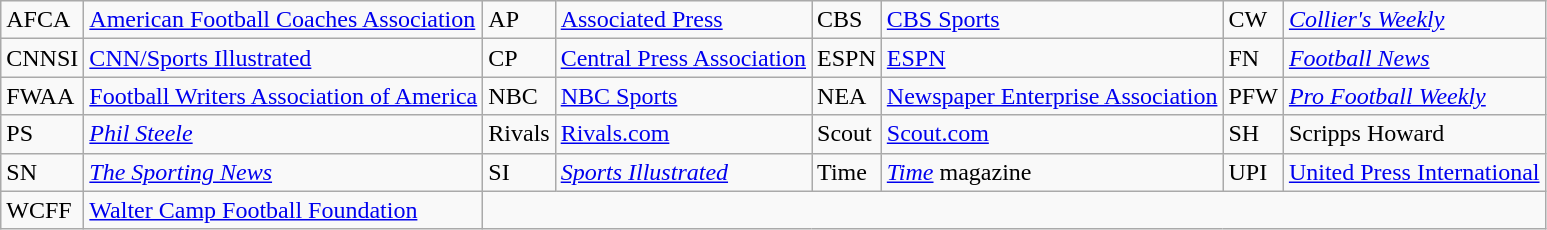<table class="wikitable">
<tr>
<td>AFCA</td>
<td><a href='#'>American Football Coaches Association</a></td>
<td>AP</td>
<td><a href='#'>Associated Press</a></td>
<td>CBS</td>
<td><a href='#'>CBS Sports</a></td>
<td>CW</td>
<td><em><a href='#'>Collier's Weekly</a></em></td>
</tr>
<tr>
<td>CNNSI</td>
<td><a href='#'>CNN/Sports Illustrated</a></td>
<td>CP</td>
<td><a href='#'>Central Press Association</a></td>
<td>ESPN</td>
<td><a href='#'>ESPN</a></td>
<td>FN</td>
<td><em><a href='#'>Football News</a></em></td>
</tr>
<tr>
<td>FWAA</td>
<td><a href='#'>Football Writers Association of America</a></td>
<td>NBC</td>
<td><a href='#'>NBC Sports</a></td>
<td>NEA</td>
<td><a href='#'>Newspaper Enterprise Association</a></td>
<td>PFW</td>
<td><em><a href='#'>Pro Football Weekly</a></em></td>
</tr>
<tr>
<td>PS</td>
<td><em><a href='#'>Phil Steele</a></em></td>
<td>Rivals</td>
<td><a href='#'>Rivals.com</a></td>
<td>Scout</td>
<td><a href='#'>Scout.com</a></td>
<td>SH</td>
<td>Scripps Howard</td>
</tr>
<tr>
<td>SN</td>
<td><em><a href='#'>The Sporting News</a></em></td>
<td>SI</td>
<td><em><a href='#'>Sports Illustrated</a></em></td>
<td>Time</td>
<td><em><a href='#'>Time</a></em> magazine</td>
<td>UPI</td>
<td><a href='#'>United Press International</a></td>
</tr>
<tr>
<td>WCFF</td>
<td><a href='#'>Walter Camp Football Foundation</a></td>
</tr>
</table>
